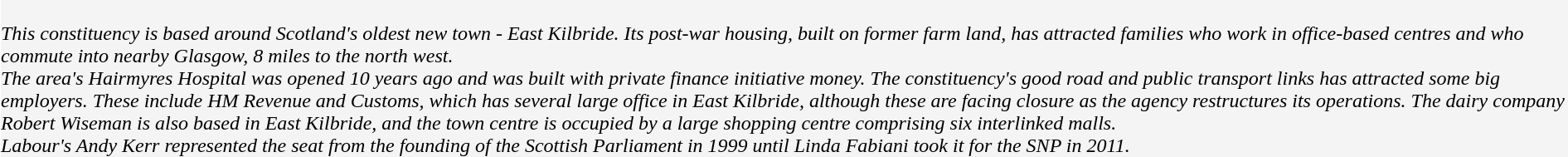<table cellpadding="0" border="0" style="margin:auto;">
<tr>
<td style="background:#f4f4f4;"><br><em>This constituency is based around Scotland's oldest new town - East Kilbride. Its post-war housing, built on former farm land, has attracted families who work in office-based centres and who commute into nearby Glasgow, 8 miles to the north west.</em><br><em>The area's Hairmyres Hospital was opened 10 years ago and was built with private finance initiative money. The constituency's good road and public transport links has attracted some big employers. These include HM Revenue and Customs, which has several large office in East Kilbride, although these are facing closure as the agency restructures its operations. The dairy company Robert Wiseman is also based in East Kilbride, and the town centre is occupied by a large shopping centre comprising six interlinked malls.</em><br><em>Labour's Andy Kerr represented the seat from the founding of the Scottish Parliament in 1999 until Linda Fabiani took it for the SNP in 2011.</em></td>
</tr>
</table>
